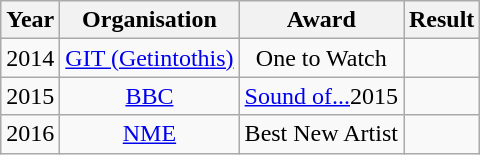<table class="wikitable plainrowheaders" style="text-align:center;">
<tr>
<th>Year</th>
<th>Organisation</th>
<th>Award</th>
<th>Result</th>
</tr>
<tr>
<td>2014</td>
<td><a href='#'>GIT (Getintothis)</a></td>
<td>One to Watch</td>
<td></td>
</tr>
<tr>
<td>2015</td>
<td><a href='#'>BBC</a></td>
<td><a href='#'>Sound of...</a>2015</td>
<td></td>
</tr>
<tr>
<td>2016</td>
<td><a href='#'>NME</a></td>
<td>Best New Artist</td>
<td></td>
</tr>
</table>
